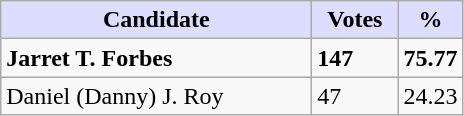<table class="wikitable">
<tr>
<th style="background:#ddf; width:200px;">Candidate</th>
<th style="background:#ddf; width:50px;">Votes</th>
<th style="background:#ddf; width:30px;">%</th>
</tr>
<tr>
<td><strong>Jarret T. Forbes</strong></td>
<td><strong>147</strong></td>
<td><strong>75.77</strong></td>
</tr>
<tr>
<td>Daniel (Danny) J. Roy</td>
<td>47</td>
<td>24.23</td>
</tr>
</table>
